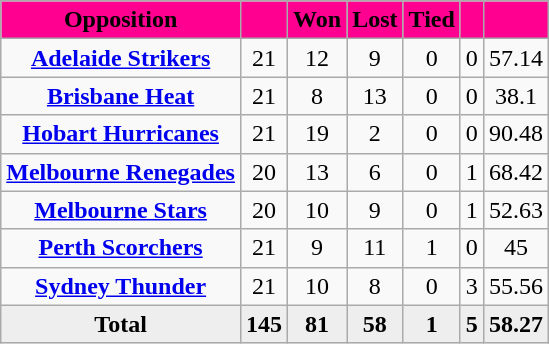<table class="wikitable" style="font-size:100%">
<tr>
<th style="background:#ff0090">Opposition</th>
<th style="background:#ff0090"></th>
<th style="background:#ff0090">Won</th>
<th style="background:#ff0090">Lost</th>
<th style="background:#ff0090">Tied</th>
<th style="background:#ff0090"></th>
<th style="background:#ff0090"></th>
</tr>
<tr align=center>
<td><strong><a href='#'>Adelaide Strikers</a></strong></td>
<td>21</td>
<td>12</td>
<td>9</td>
<td>0</td>
<td>0</td>
<td>57.14</td>
</tr>
<tr align=center>
<td><strong><a href='#'>Brisbane Heat</a></strong></td>
<td>21</td>
<td>8</td>
<td>13</td>
<td>0</td>
<td>0</td>
<td>38.1</td>
</tr>
<tr align=center>
<td><strong><a href='#'>Hobart Hurricanes</a></strong></td>
<td>21</td>
<td>19</td>
<td>2</td>
<td>0</td>
<td>0</td>
<td>90.48</td>
</tr>
<tr align=center>
<td><strong><a href='#'>Melbourne Renegades</a></strong></td>
<td>20</td>
<td>13</td>
<td>6</td>
<td>0</td>
<td>1</td>
<td>68.42</td>
</tr>
<tr align=center>
<td><strong><a href='#'>Melbourne Stars</a></strong></td>
<td>20</td>
<td>10</td>
<td>9</td>
<td>0</td>
<td>1</td>
<td>52.63</td>
</tr>
<tr align=center>
<td><strong><a href='#'>Perth Scorchers</a></strong></td>
<td>21</td>
<td>9</td>
<td>11</td>
<td>1</td>
<td>0</td>
<td>45</td>
</tr>
<tr align=center>
<td><strong><a href='#'>Sydney Thunder</a></strong></td>
<td>21</td>
<td>10</td>
<td>8</td>
<td>0</td>
<td>3</td>
<td>55.56</td>
</tr>
<tr align=center style="background:#eee;">
<td><strong>Total</strong></td>
<td><strong>145</strong></td>
<td><strong>81</strong></td>
<td><strong>58</strong></td>
<td><strong>1</strong></td>
<td><strong>5</strong></td>
<td><strong>58.27</strong></td>
</tr>
</table>
